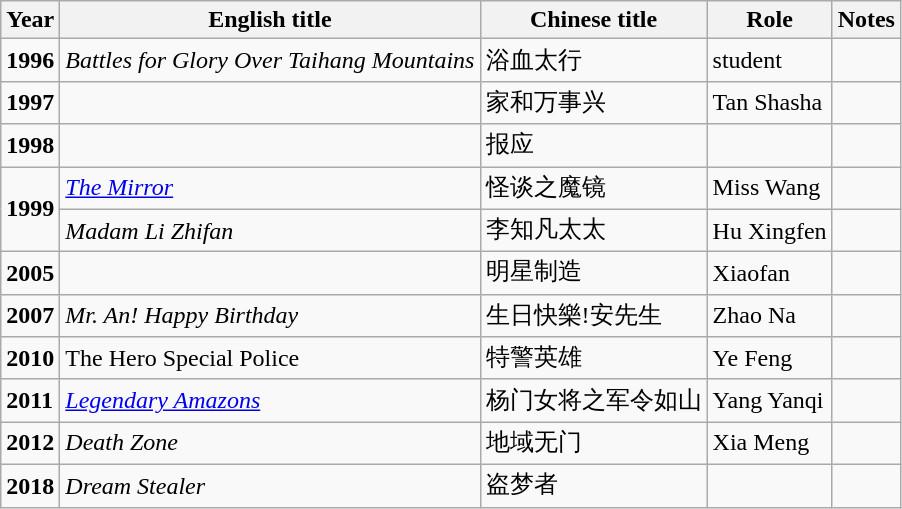<table class="wikitable sortable">
<tr>
<th>Year</th>
<th>English title</th>
<th>Chinese title</th>
<th>Role</th>
<th>Notes</th>
</tr>
<tr>
<td><strong>1996</strong></td>
<td><em>Battles for Glory Over Taihang Mountains</em></td>
<td>浴血太行</td>
<td>student</td>
<td></td>
</tr>
<tr>
<td><strong>1997</strong></td>
<td></td>
<td>家和万事兴</td>
<td>Tan Shasha</td>
<td></td>
</tr>
<tr>
<td><strong>1998</strong></td>
<td></td>
<td>报应</td>
<td></td>
<td></td>
</tr>
<tr>
<td rowspan="2"><strong>1999</strong></td>
<td><em><a href='#'>The Mirror</a></em></td>
<td>怪谈之魔镜</td>
<td>Miss Wang</td>
<td></td>
</tr>
<tr>
<td><em>Madam Li Zhifan</em></td>
<td>李知凡太太</td>
<td>Hu Xingfen</td>
<td></td>
</tr>
<tr>
<td><strong>2005</strong></td>
<td></td>
<td>明星制造</td>
<td>Xiaofan</td>
<td></td>
</tr>
<tr>
<td><strong>2007</strong></td>
<td><em>Mr. An! Happy Birthday</em></td>
<td>生日快樂!安先生</td>
<td>Zhao Na</td>
<td></td>
</tr>
<tr>
<td><strong>2010</strong></td>
<td>The Hero Special Police</td>
<td>特警英雄</td>
<td>Ye Feng</td>
<td></td>
</tr>
<tr>
<td><strong>2011</strong></td>
<td><em><a href='#'>Legendary Amazons</a></em></td>
<td>杨门女将之军令如山</td>
<td>Yang Yanqi</td>
<td></td>
</tr>
<tr>
<td><strong>2012</strong></td>
<td><em>Death Zone</em></td>
<td>地域无门</td>
<td>Xia Meng</td>
<td></td>
</tr>
<tr>
<td><strong>2018</strong></td>
<td><em>Dream Stealer</em></td>
<td>盗梦者</td>
<td></td>
<td></td>
</tr>
</table>
